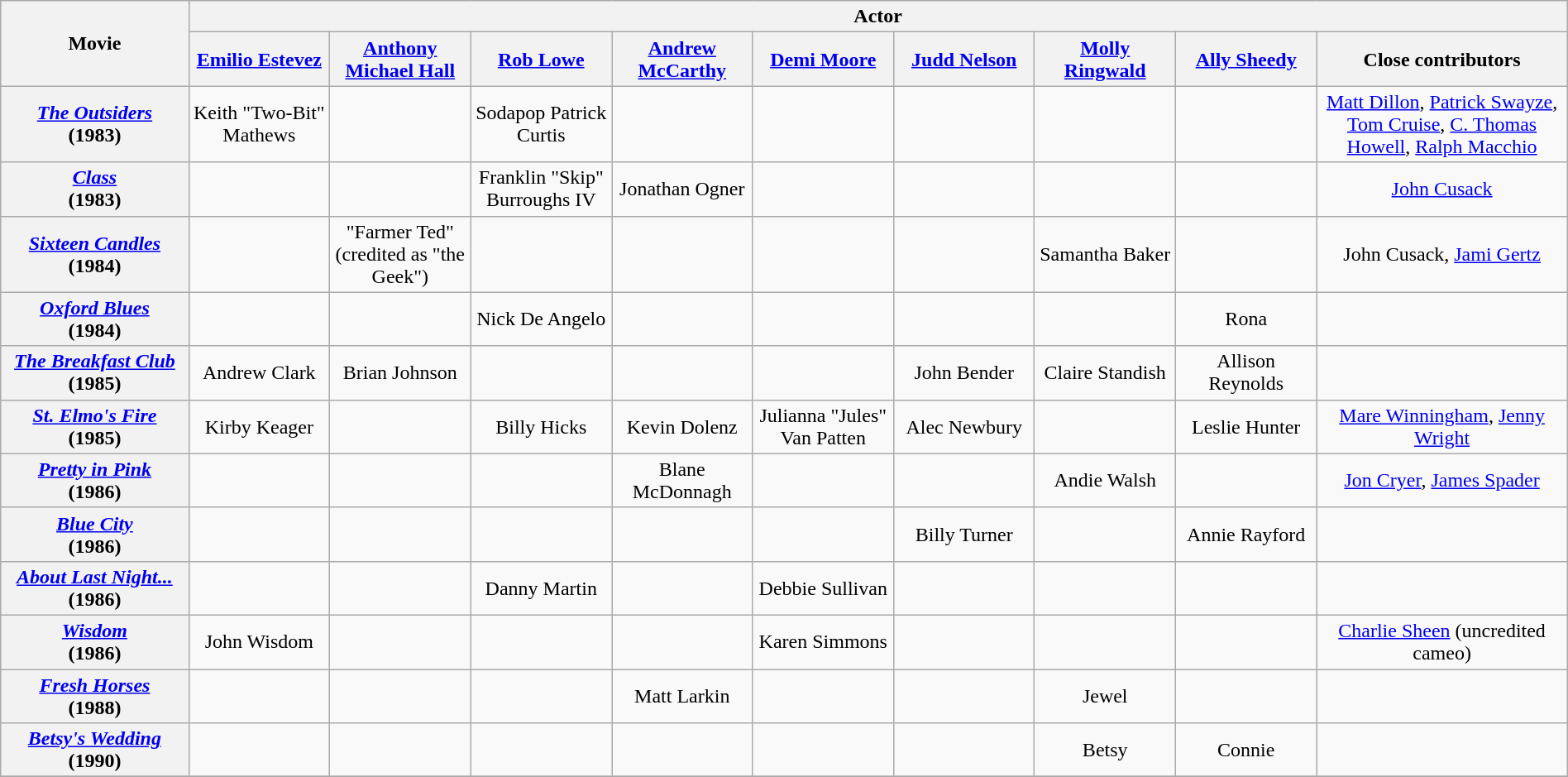<table class="wikitable" width="100%">
<tr>
<th rowspan=2 width="12%">Movie</th>
<th colspan=9>Actor</th>
</tr>
<tr>
<th width="9%"><a href='#'>Emilio Estevez</a></th>
<th width="9%"><a href='#'>Anthony Michael Hall</a></th>
<th width="9%"><a href='#'>Rob Lowe</a></th>
<th width="9%"><a href='#'>Andrew McCarthy</a></th>
<th width="9%"><a href='#'>Demi Moore</a></th>
<th width="9%"><a href='#'>Judd Nelson</a></th>
<th width="9%"><a href='#'>Molly Ringwald</a></th>
<th width="9%"><a href='#'>Ally Sheedy</a></th>
<th>Close contributors</th>
</tr>
<tr align="center">
<th><em><a href='#'>The Outsiders</a></em><br>(1983)</th>
<td>Keith "Two-Bit" Mathews</td>
<td></td>
<td>Sodapop Patrick Curtis</td>
<td></td>
<td></td>
<td></td>
<td></td>
<td></td>
<td><a href='#'>Matt Dillon</a>, <a href='#'>Patrick Swayze</a>, <a href='#'>Tom Cruise</a>, <a href='#'>C. Thomas Howell</a>, <a href='#'>Ralph Macchio</a></td>
</tr>
<tr align="center">
<th><em><a href='#'>Class</a></em><br>(1983)</th>
<td></td>
<td></td>
<td>Franklin "Skip" Burroughs IV</td>
<td>Jonathan Ogner</td>
<td></td>
<td></td>
<td></td>
<td></td>
<td><a href='#'>John Cusack</a></td>
</tr>
<tr align="center">
<th><em><a href='#'>Sixteen Candles</a></em><br>(1984)</th>
<td></td>
<td>"Farmer Ted" (credited as "the Geek")</td>
<td></td>
<td></td>
<td></td>
<td></td>
<td>Samantha Baker</td>
<td></td>
<td>John Cusack, <a href='#'>Jami Gertz</a></td>
</tr>
<tr align="center">
<th><em><a href='#'>Oxford Blues</a></em><br>(1984)</th>
<td></td>
<td></td>
<td>Nick De Angelo</td>
<td></td>
<td></td>
<td></td>
<td></td>
<td>Rona</td>
<td></td>
</tr>
<tr align="center">
<th><em><a href='#'>The Breakfast Club</a></em><br>(1985)</th>
<td>Andrew Clark</td>
<td>Brian Johnson</td>
<td></td>
<td></td>
<td></td>
<td>John Bender</td>
<td>Claire Standish</td>
<td>Allison Reynolds</td>
<td></td>
</tr>
<tr align="center">
<th><em><a href='#'>St. Elmo's Fire</a></em><br>(1985)</th>
<td>Kirby Keager</td>
<td></td>
<td>Billy Hicks</td>
<td>Kevin Dolenz</td>
<td>Julianna "Jules" Van Patten</td>
<td>Alec Newbury</td>
<td></td>
<td>Leslie Hunter</td>
<td><a href='#'>Mare Winningham</a>, <a href='#'>Jenny Wright</a></td>
</tr>
<tr align="center">
<th><em><a href='#'>Pretty in Pink</a></em><br>(1986)</th>
<td></td>
<td></td>
<td></td>
<td>Blane McDonnagh</td>
<td></td>
<td></td>
<td>Andie Walsh</td>
<td></td>
<td><a href='#'>Jon Cryer</a>, <a href='#'>James Spader</a></td>
</tr>
<tr align="center">
<th><em><a href='#'>Blue City</a></em><br>(1986)</th>
<td></td>
<td></td>
<td></td>
<td></td>
<td></td>
<td>Billy Turner</td>
<td></td>
<td>Annie Rayford</td>
<td></td>
</tr>
<tr align="center">
<th><em><a href='#'>About Last Night...</a></em><br>(1986)</th>
<td></td>
<td></td>
<td>Danny Martin</td>
<td></td>
<td>Debbie Sullivan</td>
<td></td>
<td></td>
<td></td>
<td></td>
</tr>
<tr align="center">
<th><em><a href='#'>Wisdom</a></em><br>(1986)</th>
<td>John Wisdom</td>
<td></td>
<td></td>
<td></td>
<td>Karen Simmons</td>
<td></td>
<td></td>
<td></td>
<td><a href='#'>Charlie Sheen</a> (uncredited cameo)</td>
</tr>
<tr align="center">
<th><em><a href='#'>Fresh Horses</a></em><br>(1988)</th>
<td></td>
<td></td>
<td></td>
<td>Matt Larkin</td>
<td></td>
<td></td>
<td>Jewel</td>
<td></td>
<td></td>
</tr>
<tr align="center">
<th><em><a href='#'>Betsy's Wedding</a></em><br>(1990)</th>
<td></td>
<td></td>
<td></td>
<td></td>
<td></td>
<td></td>
<td>Betsy</td>
<td>Connie</td>
<td></td>
</tr>
<tr>
</tr>
</table>
